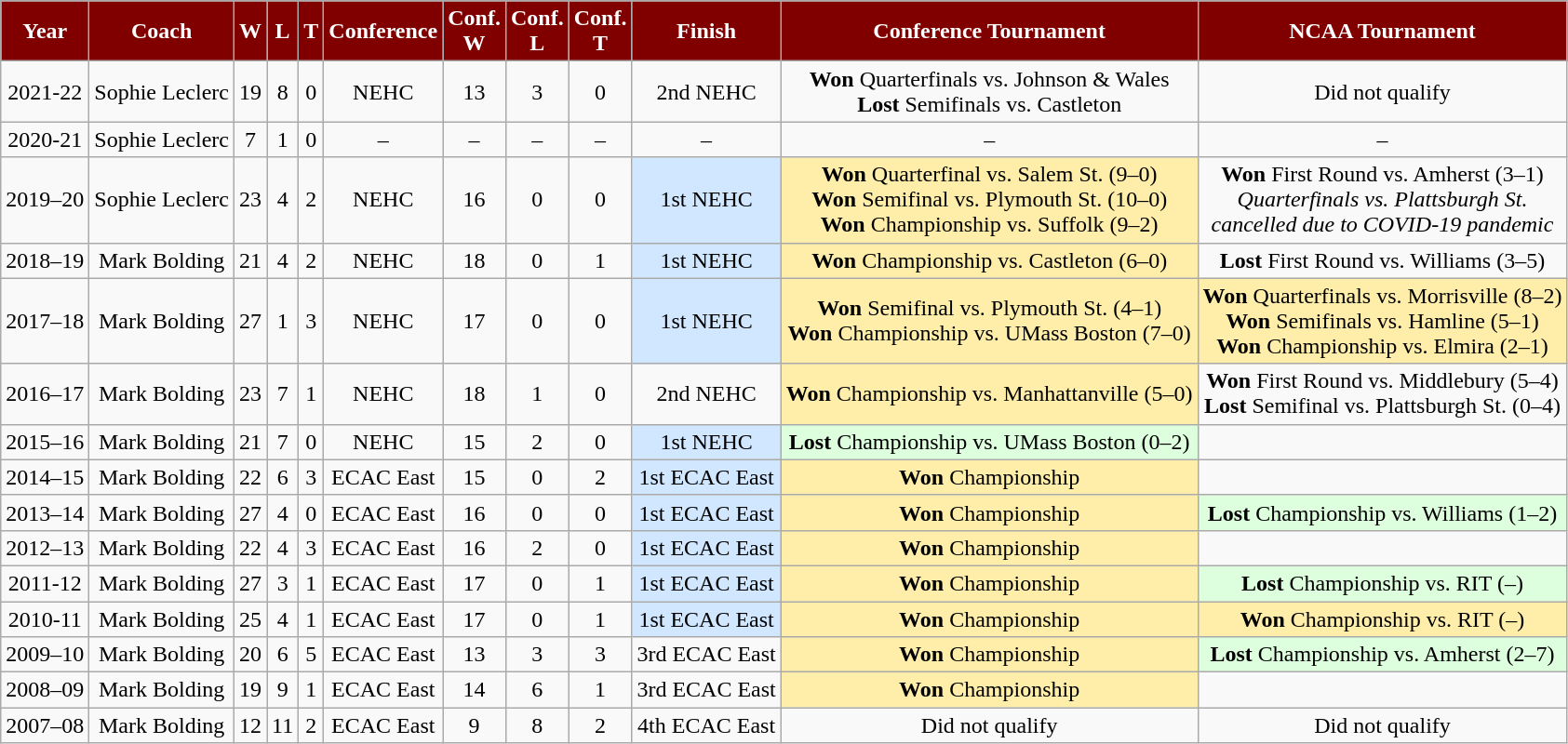<table class="wikitable">
<tr style="text-align:center; background:#800000; color:#fff;">
<td><strong>Year</strong></td>
<td><strong>Coach</strong></td>
<td><strong>W</strong></td>
<td><strong>L</strong></td>
<td><strong>T</strong></td>
<td><strong>Conference</strong></td>
<td><strong>Conf. <br> W</strong></td>
<td><strong>Conf. <br> L</strong></td>
<td><strong>Conf. <br> T</strong></td>
<td><strong>Finish</strong></td>
<td><strong>Conference Tournament</strong></td>
<td><strong>NCAA Tournament</strong></td>
</tr>
<tr style="text-align:center;" bgcolor="">
<td>2021-22</td>
<td>Sophie Leclerc</td>
<td>19</td>
<td>8</td>
<td>0</td>
<td>NEHC</td>
<td>13</td>
<td>3</td>
<td>0</td>
<td>2nd NEHC</td>
<td><strong>Won</strong> Quarterfinals vs. Johnson & Wales  <br> <strong>Lost</strong> Semifinals vs. Castleton </td>
<td>Did not qualify</td>
</tr>
<tr style="text-align:center;" bgcolor="">
<td>2020-21</td>
<td>Sophie Leclerc</td>
<td>7</td>
<td>1</td>
<td>0</td>
<td>–</td>
<td>–</td>
<td>–</td>
<td>–</td>
<td>–</td>
<td>–</td>
<td>–</td>
</tr>
<tr style="text-align:center;" bgcolor="">
<td>2019–20</td>
<td>Sophie Leclerc</td>
<td>23</td>
<td>4</td>
<td>2</td>
<td>NEHC</td>
<td>16</td>
<td>0</td>
<td>0</td>
<td style="background:#d0e7ff">1st NEHC</td>
<td style="background:#ffeeaa"><strong>Won</strong> Quarterfinal vs. Salem St. (9–0)<br> <strong>Won</strong> Semifinal vs. Plymouth St. (10–0)<br><strong>Won</strong> Championship vs. Suffolk (9–2)</td>
<td><strong>Won</strong> First Round vs. Amherst (3–1)<br><em>Quarterfinals vs. Plattsburgh St.<br>cancelled due to COVID-19 pandemic</em></td>
</tr>
<tr style="text-align:center;" bgcolor="">
<td>2018–19</td>
<td>Mark Bolding</td>
<td>21</td>
<td>4</td>
<td>2</td>
<td>NEHC</td>
<td>18</td>
<td>0</td>
<td>1</td>
<td style="background:#d0e7ff">1st NEHC</td>
<td style="background:#ffeeaa"><strong>Won</strong> Championship vs. Castleton (6–0)</td>
<td><strong>Lost</strong> First Round vs. Williams (3–5)</td>
</tr>
<tr style="text-align:center;" bgcolor="">
<td>2017–18</td>
<td>Mark Bolding</td>
<td>27</td>
<td>1</td>
<td>3</td>
<td>NEHC</td>
<td>17</td>
<td>0</td>
<td>0</td>
<td style="background:#d0e7ff">1st NEHC</td>
<td style="background:#ffeeaa"><strong>Won</strong> Semifinal vs. Plymouth St. (4–1)<br><strong>Won</strong> Championship vs. UMass Boston (7–0)</td>
<td style="background:#ffeeaa"><strong>Won</strong> Quarterfinals vs. Morrisville (8–2)<br><strong>Won</strong> Semifinals vs. Hamline (5–1)<br><strong>Won</strong> Championship vs. Elmira (2–1)</td>
</tr>
<tr style="text-align:center;" bgcolor="">
<td>2016–17</td>
<td>Mark Bolding</td>
<td>23</td>
<td>7</td>
<td>1</td>
<td>NEHC</td>
<td>18</td>
<td>1</td>
<td>0</td>
<td>2nd NEHC</td>
<td style="background:#ffeeaa"><strong>Won</strong> Championship vs. Manhattanville (5–0)</td>
<td><strong>Won</strong> First Round vs. Middlebury (5–4)<br><strong>Lost</strong> Semifinal vs. Plattsburgh St. (0–4)</td>
</tr>
<tr style="text-align:center;" bgcolor="">
<td>2015–16</td>
<td>Mark Bolding</td>
<td>21</td>
<td>7</td>
<td>0</td>
<td>NEHC</td>
<td>15</td>
<td>2</td>
<td>0</td>
<td style="background:#d0e7ff">1st NEHC</td>
<td style="background:#ddffdd"><strong>Lost</strong> Championship vs. UMass Boston (0–2)</td>
<td></td>
</tr>
<tr style="text-align:center;" bgcolor="">
<td>2014–15</td>
<td>Mark Bolding</td>
<td>22</td>
<td>6</td>
<td>3</td>
<td>ECAC East</td>
<td>15</td>
<td>0</td>
<td>2</td>
<td style="background:#d0e7ff">1st ECAC East</td>
<td style="background:#ffeeaa"><strong>Won</strong> Championship</td>
<td></td>
</tr>
<tr style="text-align:center;" bgcolor="">
<td>2013–14</td>
<td>Mark Bolding</td>
<td>27</td>
<td>4</td>
<td>0</td>
<td>ECAC East</td>
<td>16</td>
<td>0</td>
<td>0</td>
<td style="background:#d0e7ff">1st ECAC East</td>
<td style="background:#ffeeaa"><strong>Won</strong> Championship</td>
<td style="background:#ddffdd"><strong>Lost</strong> Championship vs. Williams (1–2)</td>
</tr>
<tr style="text-align:center;" bgcolor="">
<td>2012–13</td>
<td>Mark Bolding</td>
<td>22</td>
<td>4</td>
<td>3</td>
<td>ECAC East</td>
<td>16</td>
<td>2</td>
<td>0</td>
<td style="background:#d0e7ff">1st ECAC East</td>
<td style="background:#ffeeaa"><strong>Won</strong> Championship</td>
<td></td>
</tr>
<tr style="text-align:center;" bgcolor="">
<td>2011-12</td>
<td>Mark Bolding</td>
<td>27</td>
<td>3</td>
<td>1</td>
<td>ECAC East</td>
<td>17</td>
<td>0</td>
<td>1</td>
<td style="background:#d0e7ff">1st ECAC East</td>
<td style="background:#ffeeaa"><strong>Won</strong> Championship</td>
<td style="background:#ddffdd"><strong>Lost</strong> Championship vs. RIT (–)</td>
</tr>
<tr style="text-align:center;" bgcolor="">
<td>2010-11</td>
<td>Mark Bolding</td>
<td>25</td>
<td>4</td>
<td>1</td>
<td>ECAC East</td>
<td>17</td>
<td>0</td>
<td>1</td>
<td style="background:#d0e7ff">1st ECAC East</td>
<td style="background:#ffeeaa"><strong>Won</strong> Championship</td>
<td style="background:#ffeeaa"><strong>Won</strong> Championship vs. RIT (–)</td>
</tr>
<tr style="text-align:center;" bgcolor="">
<td>2009–10</td>
<td>Mark Bolding</td>
<td>20</td>
<td>6</td>
<td>5</td>
<td>ECAC East</td>
<td>13</td>
<td>3</td>
<td>3</td>
<td>3rd ECAC East</td>
<td style="background:#ffeeaa"><strong>Won</strong> Championship</td>
<td style="background:#ddffdd"><strong>Lost</strong> Championship vs. Amherst (2–7)</td>
</tr>
<tr style="text-align:center;" bgcolor="">
<td>2008–09</td>
<td>Mark Bolding</td>
<td>19</td>
<td>9</td>
<td>1</td>
<td>ECAC East</td>
<td>14</td>
<td>6</td>
<td>1</td>
<td>3rd ECAC East</td>
<td style="background:#ffeeaa"><strong>Won</strong> Championship</td>
<td></td>
</tr>
<tr style="text-align:center;" bgcolor="">
<td>2007–08</td>
<td>Mark Bolding</td>
<td>12</td>
<td>11</td>
<td>2</td>
<td>ECAC East</td>
<td>9</td>
<td>8</td>
<td>2</td>
<td>4th ECAC East</td>
<td>Did not qualify</td>
<td>Did not qualify</td>
</tr>
</table>
